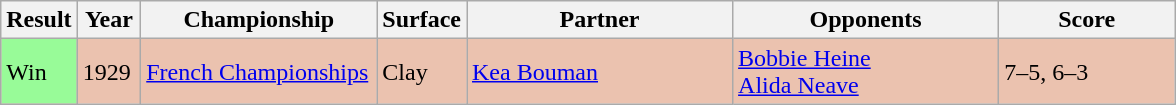<table class="sortable wikitable">
<tr>
<th style="width:40px">Result</th>
<th style="width:35px">Year</th>
<th style="width:150px">Championship</th>
<th style="width:50px">Surface</th>
<th style="width:170px">Partner</th>
<th style="width:170px">Opponents</th>
<th style="width:110px" class="unsortable">Score</th>
</tr>
<tr style="background:#ebc2af;">
<td style="background:#98fb98;">Win</td>
<td>1929</td>
<td><a href='#'>French Championships</a></td>
<td>Clay</td>
<td> <a href='#'>Kea Bouman</a></td>
<td>  <a href='#'>Bobbie Heine</a> <br>  <a href='#'>Alida Neave</a></td>
<td>7–5, 6–3</td>
</tr>
</table>
